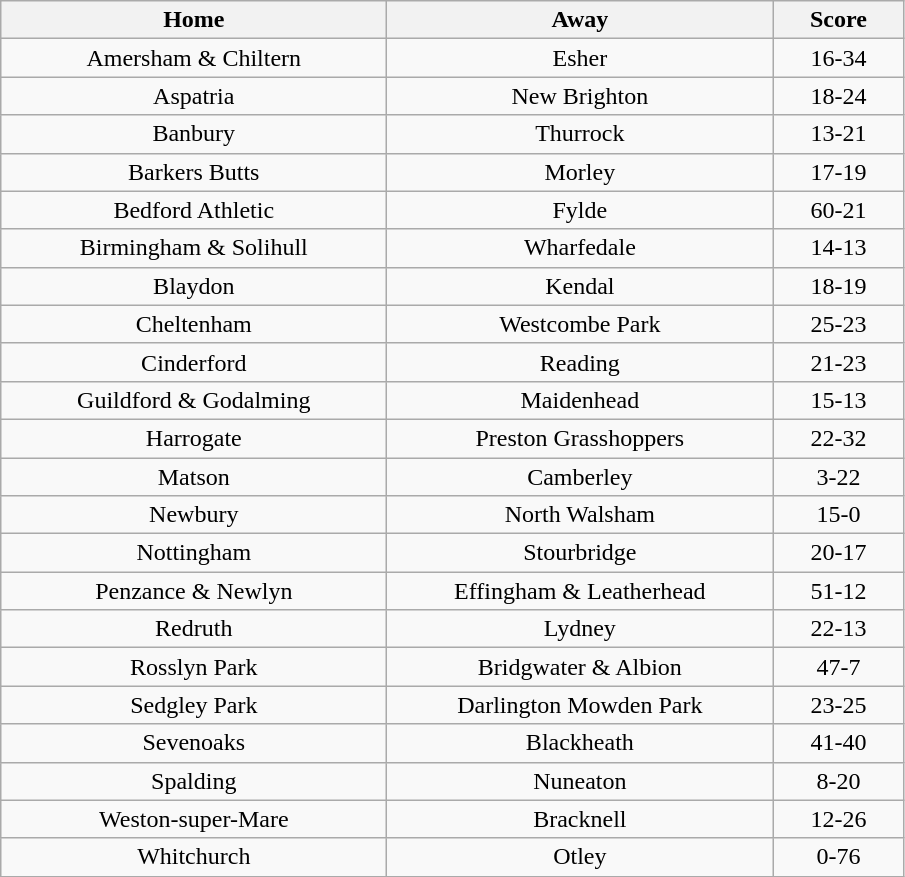<table class="wikitable" style="text-align: center">
<tr>
<th width=250>Home</th>
<th width=250>Away</th>
<th width=80>Score</th>
</tr>
<tr>
<td>Amersham & Chiltern</td>
<td>Esher</td>
<td>16-34</td>
</tr>
<tr>
<td>Aspatria</td>
<td>New Brighton</td>
<td>18-24</td>
</tr>
<tr>
<td>Banbury</td>
<td>Thurrock</td>
<td>13-21</td>
</tr>
<tr>
<td>Barkers Butts</td>
<td>Morley</td>
<td>17-19</td>
</tr>
<tr>
<td>Bedford Athletic</td>
<td>Fylde</td>
<td>60-21</td>
</tr>
<tr>
<td>Birmingham & Solihull</td>
<td>Wharfedale</td>
<td>14-13</td>
</tr>
<tr>
<td>Blaydon</td>
<td>Kendal</td>
<td>18-19</td>
</tr>
<tr>
<td>Cheltenham</td>
<td>Westcombe Park</td>
<td>25-23</td>
</tr>
<tr>
<td>Cinderford</td>
<td>Reading</td>
<td>21-23</td>
</tr>
<tr>
<td>Guildford & Godalming</td>
<td>Maidenhead</td>
<td>15-13</td>
</tr>
<tr>
<td>Harrogate</td>
<td>Preston Grasshoppers</td>
<td>22-32</td>
</tr>
<tr>
<td>Matson</td>
<td>Camberley</td>
<td>3-22</td>
</tr>
<tr>
<td>Newbury</td>
<td>North Walsham</td>
<td>15-0</td>
</tr>
<tr>
<td>Nottingham</td>
<td>Stourbridge</td>
<td>20-17</td>
</tr>
<tr>
<td>Penzance & Newlyn</td>
<td>Effingham & Leatherhead</td>
<td>51-12</td>
</tr>
<tr>
<td>Redruth</td>
<td>Lydney</td>
<td>22-13</td>
</tr>
<tr>
<td>Rosslyn Park</td>
<td>Bridgwater & Albion</td>
<td>47-7</td>
</tr>
<tr>
<td>Sedgley Park</td>
<td>Darlington Mowden Park</td>
<td>23-25</td>
</tr>
<tr>
<td>Sevenoaks</td>
<td>Blackheath</td>
<td>41-40</td>
</tr>
<tr>
<td>Spalding</td>
<td>Nuneaton</td>
<td>8-20</td>
</tr>
<tr>
<td>Weston-super-Mare</td>
<td>Bracknell</td>
<td>12-26</td>
</tr>
<tr>
<td>Whitchurch</td>
<td>Otley</td>
<td>0-76</td>
</tr>
</table>
